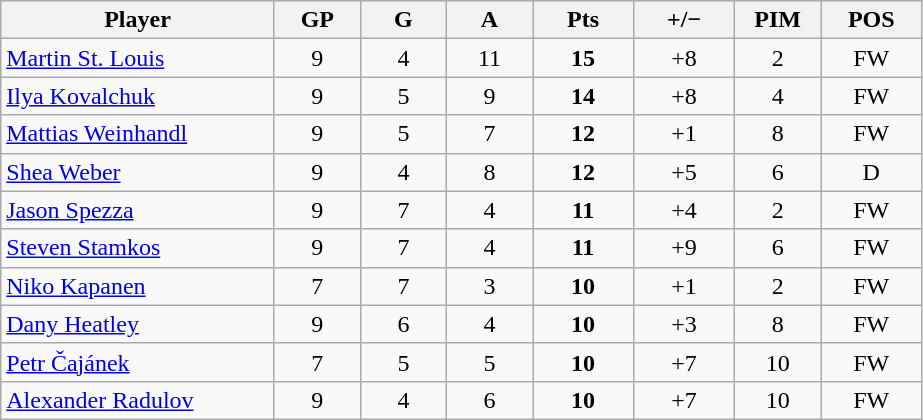<table class="wikitable sortable" style="text-align:center;">
<tr>
<th width="175px">Player</th>
<th width="50px">GP</th>
<th width="50px">G</th>
<th width="50px">A</th>
<th width="60px">Pts</th>
<th width="60px">+/−</th>
<th width="50px">PIM</th>
<th width="60px">POS</th>
</tr>
<tr>
<td style="text-align:left;"> <a href='#'>Martin St. Louis</a></td>
<td>9</td>
<td>4</td>
<td>11</td>
<td><strong>15</strong></td>
<td>+8</td>
<td>2</td>
<td>FW</td>
</tr>
<tr>
<td style="text-align:left;"> <a href='#'>Ilya Kovalchuk</a></td>
<td>9</td>
<td>5</td>
<td>9</td>
<td><strong>14</strong></td>
<td>+8</td>
<td>4</td>
<td>FW</td>
</tr>
<tr>
<td style="text-align:left;"> <a href='#'>Mattias Weinhandl</a></td>
<td>9</td>
<td>5</td>
<td>7</td>
<td><strong>12</strong></td>
<td>+1</td>
<td>8</td>
<td>FW</td>
</tr>
<tr>
<td style="text-align:left;"> <a href='#'>Shea Weber</a></td>
<td>9</td>
<td>4</td>
<td>8</td>
<td><strong>12</strong></td>
<td>+5</td>
<td>6</td>
<td>D</td>
</tr>
<tr>
<td style="text-align:left;"> <a href='#'>Jason Spezza</a></td>
<td>9</td>
<td>7</td>
<td>4</td>
<td><strong>11</strong></td>
<td>+4</td>
<td>2</td>
<td>FW</td>
</tr>
<tr>
<td style="text-align:left;"> <a href='#'>Steven Stamkos</a></td>
<td>9</td>
<td>7</td>
<td>4</td>
<td><strong>11</strong></td>
<td>+9</td>
<td>6</td>
<td>FW</td>
</tr>
<tr>
<td style="text-align:left;"> <a href='#'>Niko Kapanen</a></td>
<td>7</td>
<td>7</td>
<td>3</td>
<td><strong>10</strong></td>
<td>+1</td>
<td>2</td>
<td>FW</td>
</tr>
<tr>
<td style="text-align:left;"> <a href='#'>Dany Heatley</a></td>
<td>9</td>
<td>6</td>
<td>4</td>
<td><strong>10</strong></td>
<td>+3</td>
<td>8</td>
<td>FW</td>
</tr>
<tr>
<td style="text-align:left;"> <a href='#'>Petr Čajánek</a></td>
<td>7</td>
<td>5</td>
<td>5</td>
<td><strong>10</strong></td>
<td>+7</td>
<td>10</td>
<td>FW</td>
</tr>
<tr>
<td style="text-align:left;"> <a href='#'>Alexander Radulov</a></td>
<td>9</td>
<td>4</td>
<td>6</td>
<td><strong>10</strong></td>
<td>+7</td>
<td>10</td>
<td>FW</td>
</tr>
</table>
